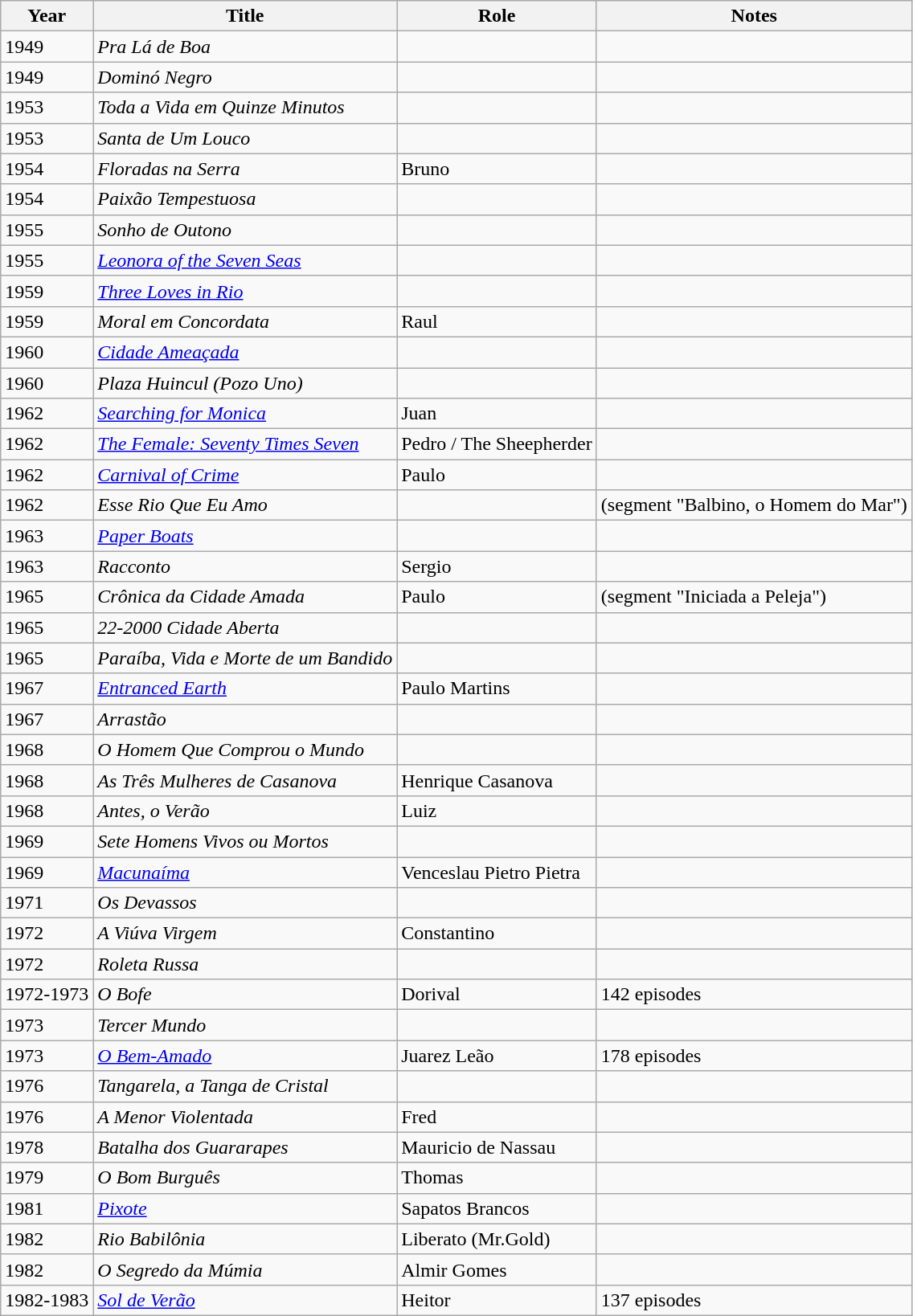<table class="wikitable">
<tr>
<th>Year</th>
<th>Title</th>
<th>Role</th>
<th>Notes</th>
</tr>
<tr>
<td>1949</td>
<td><em>Pra Lá de Boa</em></td>
<td></td>
<td></td>
</tr>
<tr>
<td>1949</td>
<td><em>Dominó Negro</em></td>
<td></td>
<td></td>
</tr>
<tr>
<td>1953</td>
<td><em>Toda a Vida em Quinze Minutos</em></td>
<td></td>
<td></td>
</tr>
<tr>
<td>1953</td>
<td><em>Santa de Um Louco</em></td>
<td></td>
<td></td>
</tr>
<tr>
<td>1954</td>
<td><em>Floradas na Serra</em></td>
<td>Bruno</td>
<td></td>
</tr>
<tr>
<td>1954</td>
<td><em>Paixão Tempestuosa</em></td>
<td></td>
<td></td>
</tr>
<tr>
<td>1955</td>
<td><em>Sonho de Outono</em></td>
<td></td>
<td></td>
</tr>
<tr>
<td>1955</td>
<td><em><a href='#'>Leonora of the Seven Seas</a></em></td>
<td></td>
<td></td>
</tr>
<tr>
<td>1959</td>
<td><em><a href='#'>Three Loves in Rio</a></em></td>
<td></td>
<td></td>
</tr>
<tr>
<td>1959</td>
<td><em>Moral em Concordata</em></td>
<td>Raul</td>
<td></td>
</tr>
<tr>
<td>1960</td>
<td><em><a href='#'>Cidade Ameaçada</a></em></td>
<td></td>
<td></td>
</tr>
<tr>
<td>1960</td>
<td><em>Plaza Huincul (Pozo Uno)</em></td>
<td></td>
<td></td>
</tr>
<tr>
<td>1962</td>
<td><em><a href='#'>Searching for Monica</a></em></td>
<td>Juan</td>
<td></td>
</tr>
<tr>
<td>1962</td>
<td><em><a href='#'>The Female: Seventy Times Seven</a></em></td>
<td>Pedro / The Sheepherder</td>
<td></td>
</tr>
<tr>
<td>1962</td>
<td><em><a href='#'>Carnival of Crime</a></em></td>
<td>Paulo</td>
<td></td>
</tr>
<tr>
<td>1962</td>
<td><em>Esse Rio Que Eu Amo</em></td>
<td></td>
<td>(segment "Balbino, o Homem do Mar")</td>
</tr>
<tr>
<td>1963</td>
<td><em><a href='#'>Paper Boats</a></em></td>
<td></td>
<td></td>
</tr>
<tr>
<td>1963</td>
<td><em>Racconto</em></td>
<td>Sergio</td>
<td></td>
</tr>
<tr>
<td>1965</td>
<td><em>Crônica da Cidade Amada</em></td>
<td>Paulo</td>
<td>(segment "Iniciada a Peleja")</td>
</tr>
<tr>
<td>1965</td>
<td><em>22-2000 Cidade Aberta</em></td>
<td></td>
<td></td>
</tr>
<tr>
<td>1965</td>
<td><em>Paraíba, Vida e Morte de um Bandido</em></td>
<td></td>
<td></td>
</tr>
<tr>
<td>1967</td>
<td><em><a href='#'>Entranced Earth</a></em></td>
<td>Paulo Martins</td>
<td></td>
</tr>
<tr>
<td>1967</td>
<td><em>Arrastão</em></td>
<td></td>
<td></td>
</tr>
<tr>
<td>1968</td>
<td><em>O Homem Que Comprou o Mundo</em></td>
<td></td>
<td></td>
</tr>
<tr>
<td>1968</td>
<td><em>As Três Mulheres de Casanova</em></td>
<td>Henrique Casanova</td>
<td></td>
</tr>
<tr>
<td>1968</td>
<td><em>Antes, o Verão</em></td>
<td>Luiz</td>
<td></td>
</tr>
<tr>
<td>1969</td>
<td><em>Sete Homens Vivos ou Mortos</em></td>
<td></td>
<td></td>
</tr>
<tr>
<td>1969</td>
<td><em><a href='#'>Macunaíma</a></em></td>
<td>Venceslau Pietro Pietra</td>
<td></td>
</tr>
<tr>
<td>1971</td>
<td><em>Os Devassos</em></td>
<td></td>
<td></td>
</tr>
<tr>
<td>1972</td>
<td><em>A Viúva Virgem</em></td>
<td>Constantino</td>
<td></td>
</tr>
<tr>
<td>1972</td>
<td><em>Roleta Russa</em></td>
<td></td>
<td></td>
</tr>
<tr>
<td>1972-1973</td>
<td><em>O Bofe</em></td>
<td>Dorival</td>
<td>142 episodes</td>
</tr>
<tr>
<td>1973</td>
<td><em>Tercer Mundo</em></td>
<td></td>
<td></td>
</tr>
<tr>
<td>1973</td>
<td><em><a href='#'>O Bem-Amado</a></em></td>
<td>Juarez Leão</td>
<td>178 episodes</td>
</tr>
<tr>
<td>1976</td>
<td><em>Tangarela, a Tanga de Cristal</em></td>
<td></td>
<td></td>
</tr>
<tr>
<td>1976</td>
<td><em>A Menor Violentada</em></td>
<td>Fred</td>
<td></td>
</tr>
<tr>
<td>1978</td>
<td><em>Batalha dos Guararapes</em></td>
<td>Mauricio de Nassau</td>
<td></td>
</tr>
<tr>
<td>1979</td>
<td><em>O Bom Burguês</em></td>
<td>Thomas</td>
<td></td>
</tr>
<tr>
<td>1981</td>
<td><em><a href='#'>Pixote</a></em></td>
<td>Sapatos Brancos</td>
<td></td>
</tr>
<tr>
<td>1982</td>
<td><em>Rio Babilônia</em></td>
<td>Liberato (Mr.Gold)</td>
<td></td>
</tr>
<tr>
<td>1982</td>
<td><em>O Segredo da Múmia</em></td>
<td>Almir Gomes</td>
<td></td>
</tr>
<tr>
<td>1982-1983</td>
<td><em><a href='#'>Sol de Verão</a></em></td>
<td>Heitor</td>
<td>137 episodes</td>
</tr>
</table>
